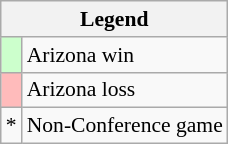<table class="wikitable" style="font-size:90%">
<tr>
<th colspan=2>Legend</th>
</tr>
<tr>
<td style="background:#ccffcc;"> </td>
<td>Arizona win</td>
</tr>
<tr>
<td style="background:#fbb;"> </td>
<td>Arizona loss</td>
</tr>
<tr>
<td>*</td>
<td>Non-Conference game</td>
</tr>
</table>
